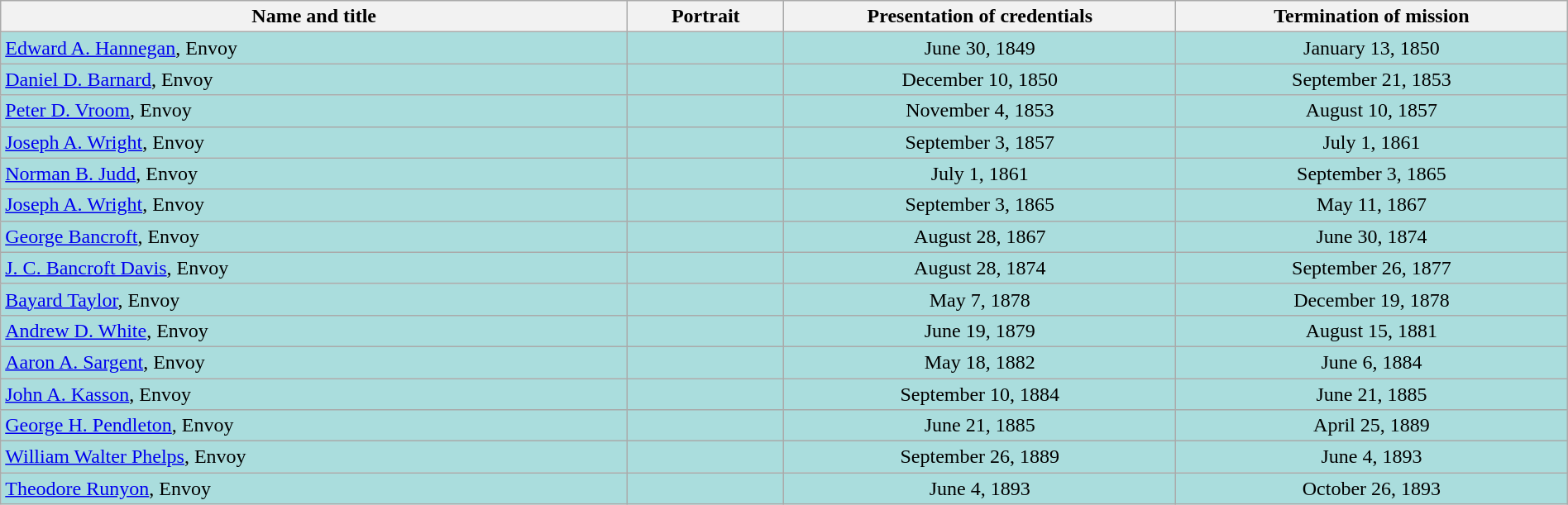<table class=wikitable style="width:100%">
<tr>
<th align=center valign=bottom width="40%">Name and title</th>
<th valign=bottom width="10%">Portrait</th>
<th valign=bottom width="25%">Presentation of credentials</th>
<th valign=bottom width="25%">Termination of mission</th>
</tr>
<tr bgcolor="#aadddd">
<td><a href='#'>Edward A. Hannegan</a>, Envoy</td>
<td align=center></td>
<td align=center>June 30, 1849</td>
<td align=center>January 13, 1850</td>
</tr>
<tr bgcolor="#aadddd">
<td><a href='#'>Daniel D. Barnard</a>, Envoy</td>
<td align=center></td>
<td align=center>December 10, 1850</td>
<td align=center>September 21, 1853</td>
</tr>
<tr bgcolor="#aadddd">
<td><a href='#'>Peter D. Vroom</a>, Envoy</td>
<td align=center></td>
<td align=center>November 4, 1853</td>
<td align=center>August 10, 1857</td>
</tr>
<tr bgcolor="#aadddd">
<td><a href='#'>Joseph A. Wright</a>, Envoy</td>
<td align=center></td>
<td align=center>September 3, 1857</td>
<td align=center>July 1, 1861</td>
</tr>
<tr bgcolor="#aadddd">
<td><a href='#'>Norman B. Judd</a>, Envoy</td>
<td align=center></td>
<td align=center>July 1, 1861</td>
<td align=center>September 3, 1865</td>
</tr>
<tr bgcolor="#aadddd">
<td><a href='#'>Joseph A. Wright</a>, Envoy</td>
<td align=center></td>
<td align=center>September 3, 1865</td>
<td align=center>May 11, 1867</td>
</tr>
<tr bgcolor="#aadddd">
<td><a href='#'>George Bancroft</a>, Envoy</td>
<td align=center></td>
<td align=center>August 28, 1867</td>
<td align=center>June 30, 1874</td>
</tr>
<tr bgcolor="#aadddd">
<td><a href='#'>J. C. Bancroft Davis</a>, Envoy</td>
<td align=center></td>
<td align=center>August 28, 1874</td>
<td align=center>September 26, 1877</td>
</tr>
<tr bgcolor="#aadddd">
<td><a href='#'>Bayard Taylor</a>, Envoy</td>
<td align=center></td>
<td align=center>May 7, 1878</td>
<td align=center>December 19, 1878</td>
</tr>
<tr bgcolor="#aadddd">
<td><a href='#'>Andrew D. White</a>, Envoy</td>
<td align=center></td>
<td align=center>June 19, 1879</td>
<td align=center>August 15, 1881</td>
</tr>
<tr bgcolor="#aadddd">
<td><a href='#'>Aaron A. Sargent</a>, Envoy</td>
<td align=center></td>
<td align=center>May 18, 1882</td>
<td align=center>June 6, 1884</td>
</tr>
<tr bgcolor="#aadddd">
<td><a href='#'>John A. Kasson</a>, Envoy</td>
<td align=center></td>
<td align=center>September 10, 1884</td>
<td align=center>June 21, 1885</td>
</tr>
<tr bgcolor="#aadddd">
<td><a href='#'>George H. Pendleton</a>, Envoy</td>
<td align=center></td>
<td align=center>June 21, 1885</td>
<td align=center>April 25, 1889</td>
</tr>
<tr bgcolor="#aadddd">
<td><a href='#'>William Walter Phelps</a>, Envoy</td>
<td align=center></td>
<td align=center>September 26, 1889</td>
<td align=center>June 4, 1893</td>
</tr>
<tr bgcolor="#aadddd">
<td><a href='#'>Theodore Runyon</a>, Envoy</td>
<td align=center></td>
<td align=center>June 4, 1893</td>
<td align=center>October 26, 1893</td>
</tr>
</table>
